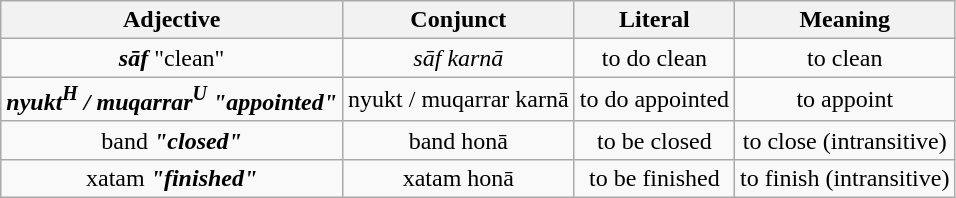<table class="wikitable" style="text-align:center">
<tr>
<th>Adjective</th>
<th>Conjunct</th>
<th>Literal</th>
<th>Meaning</th>
</tr>
<tr>
<td><strong><em>sāf</em></strong>   "clean"</td>
<td><em>sāf karnā</em></td>
<td>to do clean</td>
<td>to clean</td>
</tr>
<tr>
<td><strong><em>nyukt<strong><sup>H</sup> </strong>/ muqarrar<strong><sup>U</sup><em>  "appointed"</td>
<td></em>nyukt / muqarrar karnā<em></td>
<td>to do appointed</td>
<td>to appoint</td>
</tr>
<tr>
<td></em></strong>band<strong><em>  "closed"</td>
<td></em>band honā<em></td>
<td>to be closed</td>
<td>to close (intransitive)</td>
</tr>
<tr>
<td></em></strong>xatam<strong><em>  "finished"</td>
<td></em>xatam honā<em></td>
<td>to be finished</td>
<td>to finish (intransitive)</td>
</tr>
</table>
